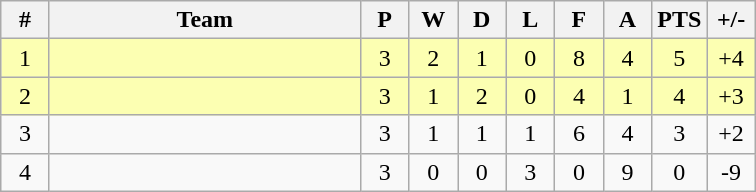<table class="wikitable" border="1">
<tr>
<th width="25">#</th>
<th width="200">Team</th>
<th width="25">P</th>
<th width="25">W</th>
<th width="25">D</th>
<th width="25">L</th>
<th width="25">F</th>
<th width="25">A</th>
<th width="25">PTS</th>
<th width="25">+/-</th>
</tr>
<tr bgcolor="FCFFB2">
<td align="center">1</td>
<td></td>
<td align="center">3</td>
<td align="center">2</td>
<td align="center">1</td>
<td align="center">0</td>
<td align="center">8</td>
<td align="center">4</td>
<td align="center">5</td>
<td align="center">+4</td>
</tr>
<tr bgcolor="FCFFB2">
<td align="center">2</td>
<td></td>
<td align="center">3</td>
<td align="center">1</td>
<td align="center">2</td>
<td align="center">0</td>
<td align="center">4</td>
<td align="center">1</td>
<td align="center">4</td>
<td align="center">+3</td>
</tr>
<tr>
<td align="center">3</td>
<td></td>
<td align="center">3</td>
<td align="center">1</td>
<td align="center">1</td>
<td align="center">1</td>
<td align="center">6</td>
<td align="center">4</td>
<td align="center">3</td>
<td align="center">+2</td>
</tr>
<tr>
<td align="center">4</td>
<td></td>
<td align="center">3</td>
<td align="center">0</td>
<td align="center">0</td>
<td align="center">3</td>
<td align="center">0</td>
<td align="center">9</td>
<td align="center">0</td>
<td align="center">-9</td>
</tr>
</table>
